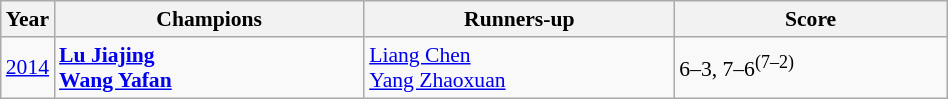<table class="wikitable" style="font-size:90%">
<tr>
<th>Year</th>
<th width="200">Champions</th>
<th width="200">Runners-up</th>
<th width="175">Score</th>
</tr>
<tr>
<td><a href='#'>2014</a></td>
<td> <strong><a href='#'>Lu Jiajing</a></strong> <br>  <strong><a href='#'>Wang Yafan</a></strong></td>
<td> <a href='#'>Liang Chen</a> <br>  <a href='#'>Yang Zhaoxuan</a></td>
<td>6–3, 7–6<sup>(7–2)</sup></td>
</tr>
</table>
